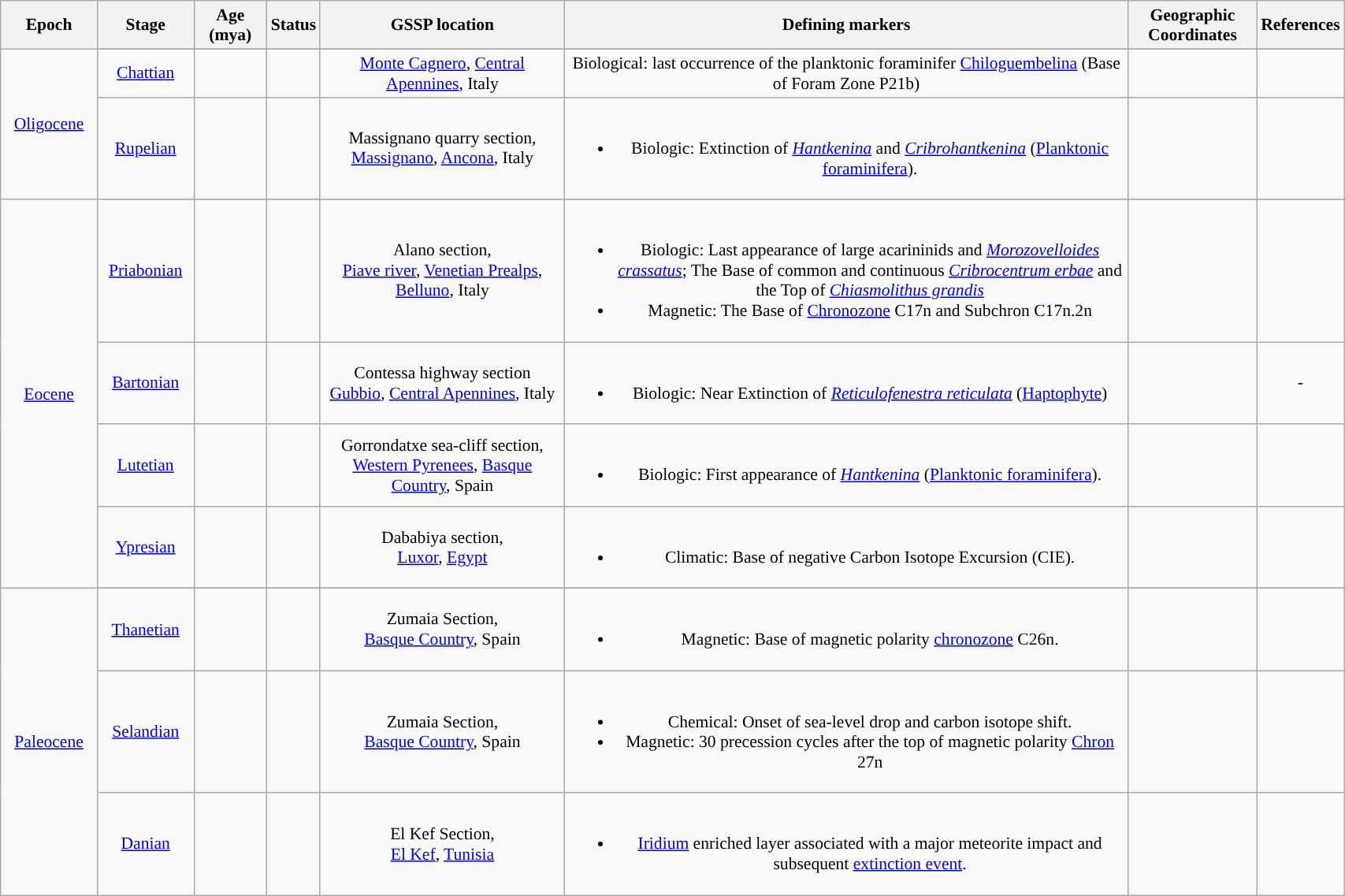<table class="wikitable"  style="font-size:90%; width:90%; text-align:center;">
<tr>
<th style="width:75px;">Epoch</th>
<th style="width:75px;">Stage</th>
<th style="width:55px;">Age (mya)</th>
<th style="width:15px;">Status</th>
<th style="width:200px;">GSSP location</th>
<th width="">Defining markers</th>
<th width="">Geographic Coordinates</th>
<th width="">References</th>
</tr>
<tr style="background:">
<td rowspan="3"><a href='#'>Oligocene</a></td>
</tr>
<tr style="background:">
<td><a href='#'>Chattian</a></td>
<td></td>
<td></td>
<td><a href='#'>Monte Cagnero</a>, <a href='#'>Central Apennines</a>, Italy</td>
<td>Biological: last occurrence of the planktonic foraminifer <a href='#'>Chiloguembelina</a> (Base of Foram Zone P21b)</td>
<td></td>
<td></td>
</tr>
<tr style="background:">
<td><a href='#'>Rupelian</a></td>
<td></td>
<td></td>
<td>Massignano quarry section,<br><a href='#'>Massignano</a>, <a href='#'>Ancona</a>, Italy</td>
<td><br><ul><li>Biologic: Extinction of <em><a href='#'>Hantkenina</a></em> and <em><a href='#'>Cribrohantkenina</a></em> (<a href='#'>Planktonic foraminifera</a>).</li></ul></td>
<td></td>
<td></td>
</tr>
<tr style="background:">
<td rowspan="5"><a href='#'>Eocene</a></td>
</tr>
<tr style="background:">
<td><a href='#'>Priabonian</a></td>
<td></td>
<td></td>
<td>Alano section,<br><a href='#'>Piave river</a>, <a href='#'>Venetian Prealps</a>, <a href='#'>Belluno</a>, Italy</td>
<td><br><ul><li>Biologic: Last appearance of large acarininids and <em><a href='#'>Morozovelloides crassatus</a></em>; The Base of common and continuous <em><a href='#'>Cribrocentrum erbae</a></em> and the Top of <em><a href='#'>Chiasmolithus grandis</a></em></li><li>Magnetic: The Base of <a href='#'>Chronozone</a> C17n and Subchron C17n.2n</li></ul></td>
<td></td>
<td></td>
</tr>
<tr style="background:">
<td><a href='#'>Bartonian</a></td>
<td></td>
<td></td>
<td>Contessa highway section<br><a href='#'>Gubbio</a>, <a href='#'>Central Apennines</a>, Italy</td>
<td><br><ul><li>Biologic: Near Extinction of <em><a href='#'>Reticulofenestra reticulata</a></em> (<a href='#'>Haptophyte</a>)</li></ul></td>
<td></td>
<td>-</td>
</tr>
<tr style="background:">
<td><a href='#'>Lutetian</a></td>
<td></td>
<td></td>
<td>Gorrondatxe sea-cliff section,<br><a href='#'>Western Pyrenees</a>, <a href='#'>Basque Country</a>, Spain</td>
<td><br><ul><li>Biologic: First appearance of <em><a href='#'>Hantkenina</a></em> (<a href='#'>Planktonic foraminifera</a>).</li></ul></td>
<td></td>
<td></td>
</tr>
<tr style="background:">
<td><a href='#'>Ypresian</a></td>
<td></td>
<td></td>
<td>Dababiya section,<br><a href='#'>Luxor</a>, <a href='#'>Egypt</a></td>
<td><br><ul><li>Climatic: Base of negative Carbon Isotope Excursion (CIE).</li></ul></td>
<td></td>
<td></td>
</tr>
<tr style="background:">
<td rowspan="4"><a href='#'>Paleocene</a></td>
</tr>
<tr style="background:">
<td><a href='#'>Thanetian</a></td>
<td></td>
<td></td>
<td>Zumaia Section,<br><a href='#'>Basque Country</a>, Spain</td>
<td><br><ul><li>Magnetic: Base of magnetic polarity <a href='#'>chronozone</a> C26n.</li></ul></td>
<td></td>
<td></td>
</tr>
<tr style="background:">
<td><a href='#'>Selandian</a></td>
<td></td>
<td></td>
<td>Zumaia Section,<br><a href='#'>Basque Country</a>, Spain</td>
<td><br><ul><li>Chemical: Onset of sea-level drop and carbon isotope shift.</li><li>Magnetic: 30 precession cycles after the top of magnetic polarity <a href='#'>Chron</a> 27n</li></ul></td>
<td></td>
<td></td>
</tr>
<tr style="background:">
<td><a href='#'>Danian</a></td>
<td></td>
<td></td>
<td>El Kef Section,<br><a href='#'>El Kef</a>, <a href='#'>Tunisia</a></td>
<td><br><ul><li><a href='#'>Iridium</a> enriched layer associated with a major meteorite impact and subsequent <a href='#'>extinction event</a>.</li></ul></td>
<td></td>
<td></td>
</tr>
</table>
